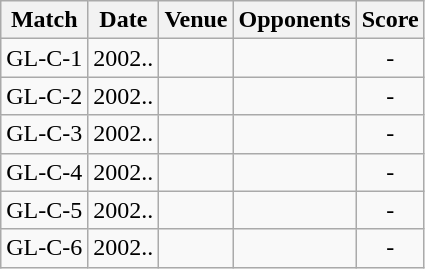<table class="wikitable" style="text-align:center;">
<tr>
<th>Match</th>
<th>Date</th>
<th>Venue</th>
<th>Opponents</th>
<th>Score</th>
</tr>
<tr>
<td>GL-C-1</td>
<td>2002..</td>
<td></td>
<td></td>
<td>-</td>
</tr>
<tr>
<td>GL-C-2</td>
<td>2002..</td>
<td></td>
<td></td>
<td>-</td>
</tr>
<tr>
<td>GL-C-3</td>
<td>2002..</td>
<td></td>
<td></td>
<td>-</td>
</tr>
<tr>
<td>GL-C-4</td>
<td>2002..</td>
<td></td>
<td></td>
<td>-</td>
</tr>
<tr>
<td>GL-C-5</td>
<td>2002..</td>
<td></td>
<td></td>
<td>-</td>
</tr>
<tr>
<td>GL-C-6</td>
<td>2002..</td>
<td></td>
<td></td>
<td>-</td>
</tr>
</table>
